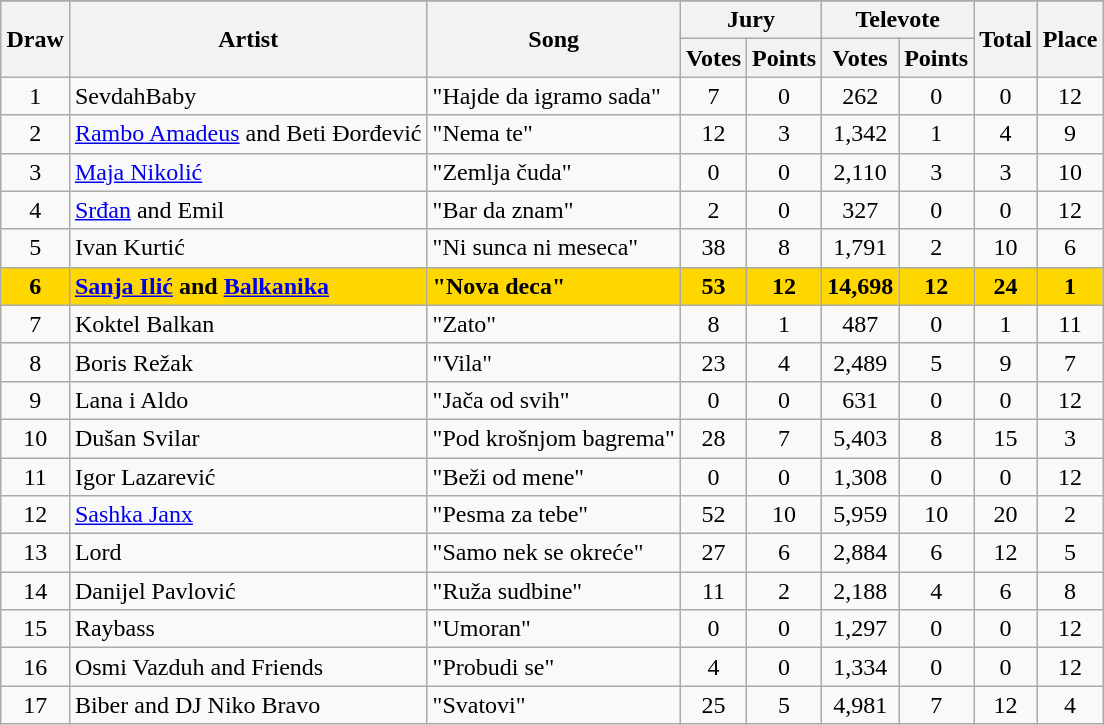<table class="sortable wikitable" style="margin: 1em auto 1em auto; text-align:center;">
<tr>
</tr>
<tr>
<th rowspan="2">Draw</th>
<th rowspan="2">Artist</th>
<th rowspan="2">Song</th>
<th colspan="2">Jury</th>
<th colspan="2">Televote</th>
<th rowspan="2">Total</th>
<th rowspan="2">Place</th>
</tr>
<tr>
<th>Votes</th>
<th>Points</th>
<th>Votes</th>
<th>Points</th>
</tr>
<tr>
<td>1</td>
<td align="left">SevdahBaby</td>
<td align="left">"Hajde da igramo sada"</td>
<td>7</td>
<td>0</td>
<td>262</td>
<td>0</td>
<td>0</td>
<td>12</td>
</tr>
<tr>
<td>2</td>
<td align="left"><a href='#'>Rambo Amadeus</a> and Beti Đorđević</td>
<td align="left">"Nema te"</td>
<td>12</td>
<td>3</td>
<td>1,342</td>
<td>1</td>
<td>4</td>
<td>9</td>
</tr>
<tr>
<td>3</td>
<td align="left"><a href='#'>Maja Nikolić</a></td>
<td align="left">"Zemlja čuda"</td>
<td>0</td>
<td>0</td>
<td>2,110</td>
<td>3</td>
<td>3</td>
<td>10</td>
</tr>
<tr>
<td>4</td>
<td align="left"><a href='#'>Srđan</a> and Emil</td>
<td align="left">"Bar da znam"</td>
<td>2</td>
<td>0</td>
<td>327</td>
<td>0</td>
<td>0</td>
<td>12</td>
</tr>
<tr>
<td>5</td>
<td align="left">Ivan Kurtić</td>
<td align="left">"Ni sunca ni meseca"</td>
<td>38</td>
<td>8</td>
<td>1,791</td>
<td>2</td>
<td>10</td>
<td>6</td>
</tr>
<tr style="font-weight:bold; background:gold;">
<td>6</td>
<td align="left"><a href='#'>Sanja Ilić</a> and <a href='#'>Balkanika</a></td>
<td align="left">"Nova deca"</td>
<td><strong>53</strong></td>
<td><strong>12</strong></td>
<td>14,698</td>
<td>12</td>
<td>24</td>
<td>1</td>
</tr>
<tr>
<td>7</td>
<td align="left">Koktel Balkan</td>
<td align="left">"Zato"</td>
<td>8</td>
<td>1</td>
<td>487</td>
<td>0</td>
<td>1</td>
<td>11</td>
</tr>
<tr>
<td>8</td>
<td align="left">Boris Režak</td>
<td align="left">"Vila"</td>
<td>23</td>
<td>4</td>
<td>2,489</td>
<td>5</td>
<td>9</td>
<td>7</td>
</tr>
<tr>
<td>9</td>
<td align="left">Lana i Aldo</td>
<td align="left">"Jača od svih"</td>
<td>0</td>
<td>0</td>
<td>631</td>
<td>0</td>
<td>0</td>
<td>12</td>
</tr>
<tr>
<td>10</td>
<td align="left">Dušan Svilar</td>
<td align="left">"Pod krošnjom bagrema"</td>
<td>28</td>
<td>7</td>
<td>5,403</td>
<td>8</td>
<td>15</td>
<td>3</td>
</tr>
<tr>
<td>11</td>
<td align="left">Igor Lazarević</td>
<td align="left">"Beži od mene"</td>
<td>0</td>
<td>0</td>
<td>1,308</td>
<td>0</td>
<td>0</td>
<td>12</td>
</tr>
<tr>
<td>12</td>
<td align="left"><a href='#'>Sashka Janx</a></td>
<td align="left">"Pesma za tebe"</td>
<td>52</td>
<td>10</td>
<td>5,959</td>
<td>10</td>
<td>20</td>
<td>2</td>
</tr>
<tr>
<td>13</td>
<td align="left">Lord</td>
<td align="left">"Samo nek se okreće"</td>
<td>27</td>
<td>6</td>
<td>2,884</td>
<td>6</td>
<td>12</td>
<td>5</td>
</tr>
<tr>
<td>14</td>
<td align="left">Danijel Pavlović</td>
<td align="left">"Ruža sudbine"</td>
<td>11</td>
<td>2</td>
<td>2,188</td>
<td>4</td>
<td>6</td>
<td>8</td>
</tr>
<tr>
<td>15</td>
<td align="left">Raybass</td>
<td align="left">"Umoran"</td>
<td>0</td>
<td>0</td>
<td>1,297</td>
<td>0</td>
<td>0</td>
<td>12</td>
</tr>
<tr>
<td>16</td>
<td align="left">Osmi Vazduh and Friends</td>
<td align="left">"Probudi se"</td>
<td>4</td>
<td>0</td>
<td>1,334</td>
<td>0</td>
<td>0</td>
<td>12</td>
</tr>
<tr>
<td>17</td>
<td align="left">Biber and DJ Niko Bravo</td>
<td align="left">"Svatovi"</td>
<td>25</td>
<td>5</td>
<td>4,981</td>
<td>7</td>
<td>12</td>
<td>4</td>
</tr>
</table>
